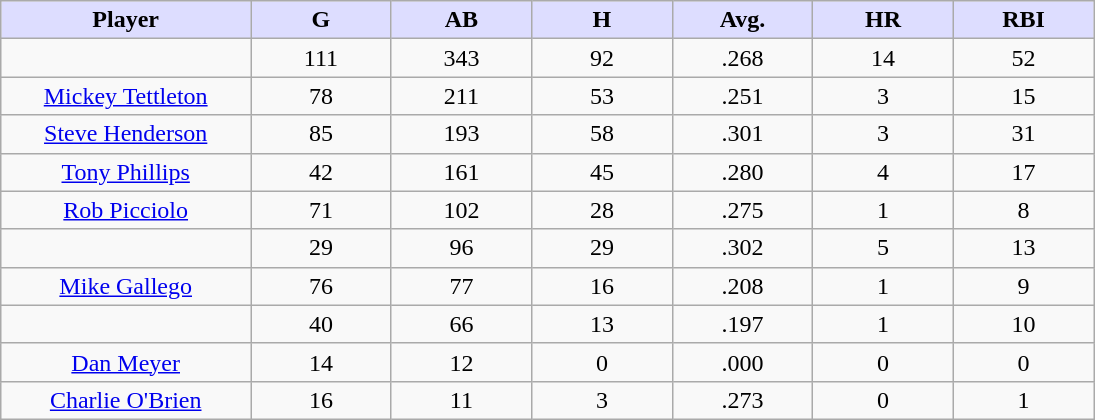<table class="wikitable sortable">
<tr>
<th style="background:#ddf; width:16%;">Player</th>
<th style="background:#ddf; width:9%;">G</th>
<th style="background:#ddf; width:9%;">AB</th>
<th style="background:#ddf; width:9%;">H</th>
<th style="background:#ddf; width:9%;">Avg.</th>
<th style="background:#ddf; width:9%;">HR</th>
<th style="background:#ddf; width:9%;">RBI</th>
</tr>
<tr style="text-align:center;">
<td></td>
<td>111</td>
<td>343</td>
<td>92</td>
<td>.268</td>
<td>14</td>
<td>52</td>
</tr>
<tr style="text-align:center;">
<td><a href='#'>Mickey Tettleton</a></td>
<td>78</td>
<td>211</td>
<td>53</td>
<td>.251</td>
<td>3</td>
<td>15</td>
</tr>
<tr align=center>
<td><a href='#'>Steve Henderson</a></td>
<td>85</td>
<td>193</td>
<td>58</td>
<td>.301</td>
<td>3</td>
<td>31</td>
</tr>
<tr align=center>
<td><a href='#'>Tony Phillips</a></td>
<td>42</td>
<td>161</td>
<td>45</td>
<td>.280</td>
<td>4</td>
<td>17</td>
</tr>
<tr align=center>
<td><a href='#'>Rob Picciolo</a></td>
<td>71</td>
<td>102</td>
<td>28</td>
<td>.275</td>
<td>1</td>
<td>8</td>
</tr>
<tr align=center>
<td></td>
<td>29</td>
<td>96</td>
<td>29</td>
<td>.302</td>
<td>5</td>
<td>13</td>
</tr>
<tr style="text-align:center;">
<td><a href='#'>Mike Gallego</a></td>
<td>76</td>
<td>77</td>
<td>16</td>
<td>.208</td>
<td>1</td>
<td>9</td>
</tr>
<tr align=center>
<td></td>
<td>40</td>
<td>66</td>
<td>13</td>
<td>.197</td>
<td>1</td>
<td>10</td>
</tr>
<tr align=center>
<td><a href='#'>Dan Meyer</a></td>
<td>14</td>
<td>12</td>
<td>0</td>
<td>.000</td>
<td>0</td>
<td>0</td>
</tr>
<tr align=center>
<td><a href='#'>Charlie O'Brien</a></td>
<td>16</td>
<td>11</td>
<td>3</td>
<td>.273</td>
<td>0</td>
<td>1</td>
</tr>
</table>
